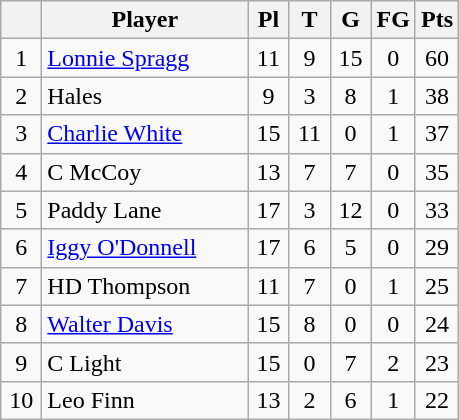<table class="wikitable" style="text-align:center;">
<tr>
<th width="20" abbr="Position"></th>
<th width="130">Player</th>
<th width="20">Pl</th>
<th width="20">T</th>
<th width="20">G</th>
<th width="20">FG</th>
<th width="20">Pts</th>
</tr>
<tr>
<td>1</td>
<td style="text-align:left;"> <a href='#'>Lonnie Spragg</a></td>
<td>11</td>
<td>9</td>
<td>15</td>
<td>0</td>
<td>60</td>
</tr>
<tr>
<td>2</td>
<td style="text-align:left;">Hales</td>
<td>9</td>
<td>3</td>
<td>8</td>
<td>1</td>
<td>38</td>
</tr>
<tr>
<td>3</td>
<td style="text-align:left;"> <a href='#'>Charlie White</a></td>
<td>15</td>
<td>11</td>
<td>0</td>
<td>1</td>
<td>37</td>
</tr>
<tr>
<td>4</td>
<td style="text-align:left;">C McCoy</td>
<td>13</td>
<td>7</td>
<td>7</td>
<td>0</td>
<td>35</td>
</tr>
<tr>
<td>5</td>
<td style="text-align:left;"> Paddy Lane</td>
<td>17</td>
<td>3</td>
<td>12</td>
<td>0</td>
<td>33</td>
</tr>
<tr>
<td>6</td>
<td style="text-align:left;"> <a href='#'>Iggy O'Donnell</a></td>
<td>17</td>
<td>6</td>
<td>5</td>
<td>0</td>
<td>29</td>
</tr>
<tr>
<td>7</td>
<td style="text-align:left;">HD Thompson</td>
<td>11</td>
<td>7</td>
<td>0</td>
<td>1</td>
<td>25</td>
</tr>
<tr>
<td>8</td>
<td style="text-align:left;"><a href='#'>Walter Davis</a></td>
<td>15</td>
<td>8</td>
<td>0</td>
<td>0</td>
<td>24</td>
</tr>
<tr>
<td>9</td>
<td style="text-align:left;">C Light</td>
<td>15</td>
<td>0</td>
<td>7</td>
<td>2</td>
<td>23</td>
</tr>
<tr>
<td>10</td>
<td style="text-align:left;"> Leo Finn</td>
<td>13</td>
<td>2</td>
<td>6</td>
<td>1</td>
<td>22</td>
</tr>
</table>
